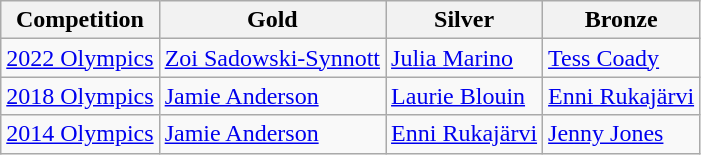<table class="wikitable mw-collapsible">
<tr>
<th>Competition</th>
<th>Gold</th>
<th>Silver</th>
<th>Bronze</th>
</tr>
<tr>
<td><a href='#'>2022 Olympics</a></td>
<td><a href='#'>Zoi Sadowski-Synnott</a></td>
<td><a href='#'>Julia Marino</a></td>
<td><a href='#'>Tess Coady</a></td>
</tr>
<tr>
<td><a href='#'>2018 Olympics</a></td>
<td><a href='#'>Jamie Anderson</a></td>
<td><a href='#'>Laurie Blouin</a></td>
<td><a href='#'>Enni Rukajärvi</a></td>
</tr>
<tr>
<td><a href='#'>2014 Olympics</a></td>
<td><a href='#'>Jamie Anderson</a></td>
<td><a href='#'>Enni Rukajärvi</a></td>
<td><a href='#'>Jenny Jones</a></td>
</tr>
</table>
